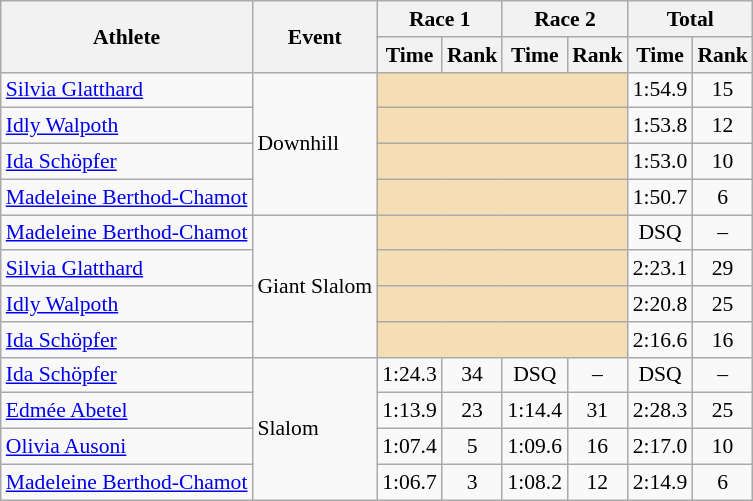<table class="wikitable" style="font-size:90%">
<tr>
<th rowspan="2">Athlete</th>
<th rowspan="2">Event</th>
<th colspan="2">Race 1</th>
<th colspan="2">Race 2</th>
<th colspan="2">Total</th>
</tr>
<tr>
<th>Time</th>
<th>Rank</th>
<th>Time</th>
<th>Rank</th>
<th>Time</th>
<th>Rank</th>
</tr>
<tr>
<td><a href='#'>Silvia Glatthard</a></td>
<td rowspan="4">Downhill</td>
<td colspan="4" bgcolor="wheat"></td>
<td align="center">1:54.9</td>
<td align="center">15</td>
</tr>
<tr>
<td><a href='#'>Idly Walpoth</a></td>
<td colspan="4" bgcolor="wheat"></td>
<td align="center">1:53.8</td>
<td align="center">12</td>
</tr>
<tr>
<td><a href='#'>Ida Schöpfer</a></td>
<td colspan="4" bgcolor="wheat"></td>
<td align="center">1:53.0</td>
<td align="center">10</td>
</tr>
<tr>
<td><a href='#'>Madeleine Berthod-Chamot</a></td>
<td colspan="4" bgcolor="wheat"></td>
<td align="center">1:50.7</td>
<td align="center">6</td>
</tr>
<tr>
<td><a href='#'>Madeleine Berthod-Chamot</a></td>
<td rowspan="4">Giant Slalom</td>
<td colspan="4" bgcolor="wheat"></td>
<td align="center">DSQ</td>
<td align="center">–</td>
</tr>
<tr>
<td><a href='#'>Silvia Glatthard</a></td>
<td colspan="4" bgcolor="wheat"></td>
<td align="center">2:23.1</td>
<td align="center">29</td>
</tr>
<tr>
<td><a href='#'>Idly Walpoth</a></td>
<td colspan="4" bgcolor="wheat"></td>
<td align="center">2:20.8</td>
<td align="center">25</td>
</tr>
<tr>
<td><a href='#'>Ida Schöpfer</a></td>
<td colspan="4" bgcolor="wheat"></td>
<td align="center">2:16.6</td>
<td align="center">16</td>
</tr>
<tr>
<td><a href='#'>Ida Schöpfer</a></td>
<td rowspan="4">Slalom</td>
<td align="center">1:24.3</td>
<td align="center">34</td>
<td align="center">DSQ</td>
<td align="center">–</td>
<td align="center">DSQ</td>
<td align="center">–</td>
</tr>
<tr>
<td><a href='#'>Edmée Abetel</a></td>
<td align="center">1:13.9</td>
<td align="center">23</td>
<td align="center">1:14.4</td>
<td align="center">31</td>
<td align="center">2:28.3</td>
<td align="center">25</td>
</tr>
<tr>
<td><a href='#'>Olivia Ausoni</a></td>
<td align="center">1:07.4</td>
<td align="center">5</td>
<td align="center">1:09.6</td>
<td align="center">16</td>
<td align="center">2:17.0</td>
<td align="center">10</td>
</tr>
<tr>
<td><a href='#'>Madeleine Berthod-Chamot</a></td>
<td align="center">1:06.7</td>
<td align="center">3</td>
<td align="center">1:08.2</td>
<td align="center">12</td>
<td align="center">2:14.9</td>
<td align="center">6</td>
</tr>
</table>
